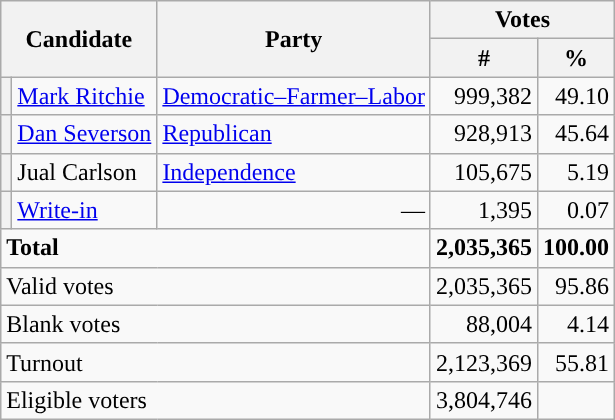<table class="wikitable">
<tr>
<th rowspan="2" colspan="2">Candidate</th>
<th rowspan="2">Party</th>
<th colspan="2">Votes</th>
</tr>
<tr>
<th>#</th>
<th>%</th>
</tr>
<tr>
<th style="background-color:"></th>
<td><a href='#'>Mark Ritchie</a></td>
<td><a href='#'>Democratic–Farmer–Labor</a></td>
<td align="right">999,382</td>
<td align="right">49.10</td>
</tr>
<tr>
<th style="background-color:"></th>
<td><a href='#'>Dan Severson</a></td>
<td><a href='#'>Republican</a></td>
<td align="right">928,913</td>
<td align="right">45.64</td>
</tr>
<tr>
<th style="background-color:"></th>
<td>Jual Carlson</td>
<td><a href='#'>Independence</a></td>
<td align="right">105,675</td>
<td align="right">5.19</td>
</tr>
<tr>
<th style="background-color:"></th>
<td><a href='#'>Write-in</a></td>
<td align="right">—</td>
<td align="right">1,395</td>
<td align="right">0.07</td>
</tr>
<tr>
<td colspan="3" align="left"><strong>Total</strong></td>
<td align="right"><strong>2,035,365</strong></td>
<td align="right"><strong>100.00</strong></td>
</tr>
<tr>
<td colspan="3" align="left">Valid votes</td>
<td align="right">2,035,365</td>
<td align="right">95.86</td>
</tr>
<tr>
<td colspan="3" align="left">Blank votes</td>
<td align="right">88,004</td>
<td align="right">4.14</td>
</tr>
<tr>
<td colspan="3" align="left">Turnout</td>
<td align="right">2,123,369</td>
<td align="right">55.81</td>
</tr>
<tr>
<td colspan="3" align="left">Eligible voters</td>
<td align="right">3,804,746</td>
<td align="right"></td>
</tr>
</table>
